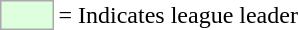<table>
<tr>
<td style="background:#DDFFDD; border:1px solid #aaa; width:2em;"></td>
<td>= Indicates league leader</td>
</tr>
</table>
